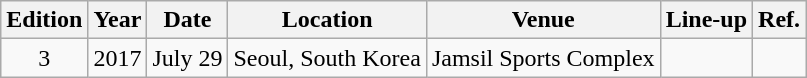<table class="wikitable" border="1" style="text-align:center;">
<tr>
<th scope="col">Edition</th>
<th scope="col">Year</th>
<th scope="col">Date</th>
<th scope="col">Location</th>
<th scope="col">Venue</th>
<th scope="col">Line-up</th>
<th scope="col">Ref.</th>
</tr>
<tr>
<td>3</td>
<td>2017</td>
<td>July 29</td>
<td>Seoul, South Korea</td>
<td>Jamsil Sports Complex</td>
<td></td>
<td></td>
</tr>
</table>
